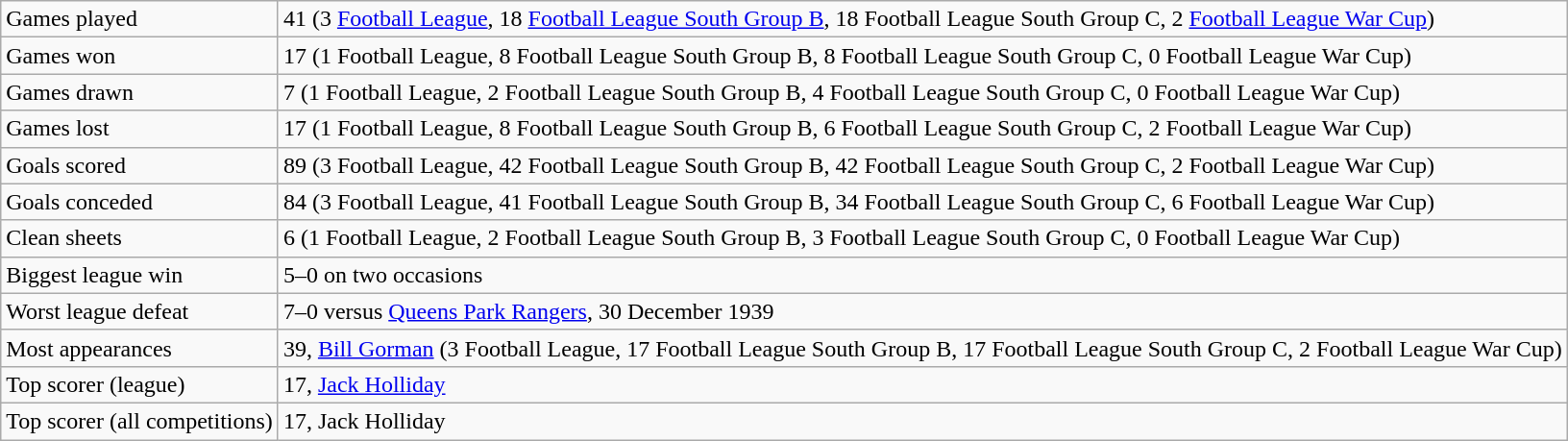<table class="wikitable">
<tr>
<td>Games played</td>
<td>41 (3 <a href='#'>Football League</a>, 18 <a href='#'>Football League South Group B</a>, 18 Football League South Group C, 2 <a href='#'>Football League War Cup</a>)</td>
</tr>
<tr>
<td>Games won</td>
<td>17 (1 Football League, 8 Football League South Group B, 8 Football League South Group C, 0 Football League War Cup)</td>
</tr>
<tr>
<td>Games drawn</td>
<td>7 (1 Football League, 2 Football League South Group B, 4 Football League South Group C, 0 Football League War Cup)</td>
</tr>
<tr>
<td>Games lost</td>
<td>17 (1 Football League, 8 Football League South Group B, 6 Football League South Group C, 2 Football League War Cup)</td>
</tr>
<tr>
<td>Goals scored</td>
<td>89 (3 Football League, 42 Football League South Group B, 42 Football League South Group C, 2 Football League War Cup)</td>
</tr>
<tr>
<td>Goals conceded</td>
<td>84 (3 Football League, 41 Football League South Group B, 34 Football League South Group C, 6 Football League War Cup)</td>
</tr>
<tr>
<td>Clean sheets</td>
<td>6 (1 Football League, 2 Football League South Group B, 3 Football League South Group C, 0 Football League War Cup)</td>
</tr>
<tr>
<td>Biggest league win</td>
<td>5–0 on two occasions</td>
</tr>
<tr>
<td>Worst league defeat</td>
<td>7–0 versus <a href='#'>Queens Park Rangers</a>, 30 December 1939</td>
</tr>
<tr>
<td>Most appearances</td>
<td>39, <a href='#'>Bill Gorman</a> (3 Football League, 17 Football League South Group B, 17 Football League South Group C, 2 Football League War Cup)</td>
</tr>
<tr>
<td>Top scorer (league)</td>
<td>17, <a href='#'>Jack Holliday</a></td>
</tr>
<tr>
<td>Top scorer (all competitions)</td>
<td>17, Jack Holliday</td>
</tr>
</table>
